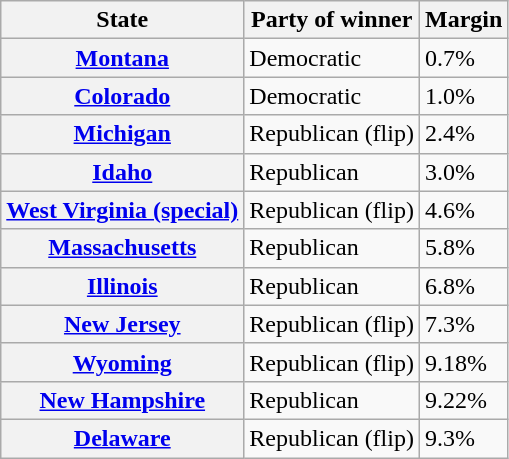<table class="wikitable sortable">
<tr>
<th>State</th>
<th>Party of winner</th>
<th>Margin</th>
</tr>
<tr>
<th><a href='#'>Montana</a></th>
<td data-sort-value=-0.5 >Democratic</td>
<td>0.7%</td>
</tr>
<tr>
<th><a href='#'>Colorado</a></th>
<td data-sort-value=-0.5 >Democratic</td>
<td>1.0%</td>
</tr>
<tr>
<th><a href='#'>Michigan</a></th>
<td data-sort-value=-0.5 >Republican (flip)</td>
<td>2.4%</td>
</tr>
<tr>
<th><a href='#'>Idaho</a></th>
<td data-sort-value=-0.5 >Republican</td>
<td>3.0%</td>
</tr>
<tr>
<th><a href='#'>West Virginia (special)</a></th>
<td data-sort-value=-0.5 >Republican (flip)</td>
<td>4.6%</td>
</tr>
<tr>
<th><a href='#'>Massachusetts</a></th>
<td data-sort-value=-0.5 >Republican</td>
<td>5.8%</td>
</tr>
<tr>
<th><a href='#'>Illinois</a></th>
<td data-sort-value=-0.5 >Republican</td>
<td>6.8%</td>
</tr>
<tr>
<th><a href='#'>New Jersey</a></th>
<td data-sort-value=-0.5 >Republican (flip)</td>
<td>7.3%</td>
</tr>
<tr>
<th><a href='#'>Wyoming</a></th>
<td data-sort-value=-0.5 >Republican (flip)</td>
<td>9.18%</td>
</tr>
<tr>
<th><a href='#'>New Hampshire</a></th>
<td data-sort-value=-0.5 >Republican</td>
<td>9.22%</td>
</tr>
<tr>
<th><a href='#'>Delaware</a></th>
<td data-sort-value=-0.5 >Republican (flip)</td>
<td>9.3%</td>
</tr>
</table>
